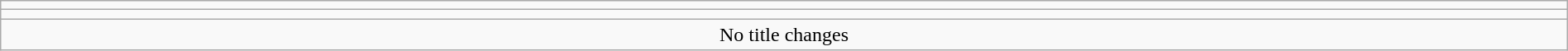<table class="wikitable" style="text-align:center; width:100%;">
<tr>
<td colspan=5></td>
</tr>
<tr>
<td colspan=5><strong></strong></td>
</tr>
<tr>
<td colspan="5">No title changes</td>
</tr>
</table>
